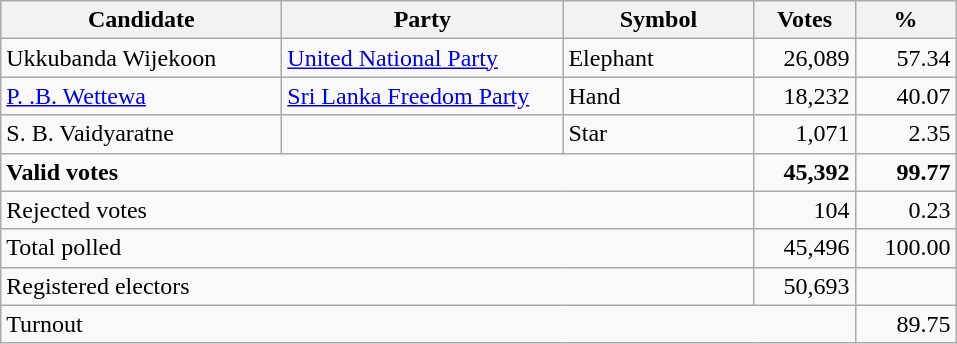<table class="wikitable" border="1" style="text-align:right;">
<tr>
<th align=left width="180">Candidate</th>
<th align=left width="180">Party</th>
<th align=left width="120">Symbol</th>
<th align=left width="60">Votes</th>
<th align=left width="60">%</th>
</tr>
<tr>
<td align=left>Ukkubanda Wijekoon</td>
<td align=left><a href='#'>United National Party</a></td>
<td align=left>Elephant</td>
<td>26,089</td>
<td>57.34</td>
</tr>
<tr>
<td align=left><a href='#'>P. .B. Wettewa</a></td>
<td align=left><a href='#'>Sri Lanka Freedom Party</a></td>
<td align=left>Hand</td>
<td>18,232</td>
<td>40.07</td>
</tr>
<tr>
<td align=left>S. B. Vaidyaratne</td>
<td align=left></td>
<td align=left>Star</td>
<td>1,071</td>
<td>2.35</td>
</tr>
<tr>
<td align=left colspan=3><strong>Valid votes</strong></td>
<td><strong>45,392</strong></td>
<td><strong>99.77</strong></td>
</tr>
<tr>
<td align=left colspan=3>Rejected votes</td>
<td>104</td>
<td>0.23</td>
</tr>
<tr>
<td align=left colspan=3>Total polled</td>
<td>45,496</td>
<td>100.00</td>
</tr>
<tr>
<td align=left colspan=3>Registered electors</td>
<td>50,693</td>
<td></td>
</tr>
<tr>
<td align=left colspan=4>Turnout</td>
<td>89.75</td>
</tr>
</table>
